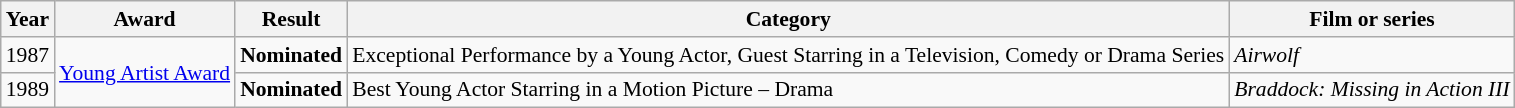<table class="wikitable" style="font-size: 90%;">
<tr>
<th>Year</th>
<th>Award</th>
<th>Result</th>
<th>Category</th>
<th>Film or series</th>
</tr>
<tr>
<td>1987</td>
<td rowspan=6><a href='#'>Young Artist Award</a></td>
<td><strong>Nominated</strong></td>
<td>Exceptional Performance by a Young Actor, Guest Starring in a Television, Comedy or Drama Series</td>
<td><em>Airwolf</em></td>
</tr>
<tr>
<td>1989</td>
<td><strong>Nominated</strong></td>
<td>Best Young Actor Starring in a Motion Picture – Drama</td>
<td><em>Braddock: Missing in Action III</em></td>
</tr>
</table>
